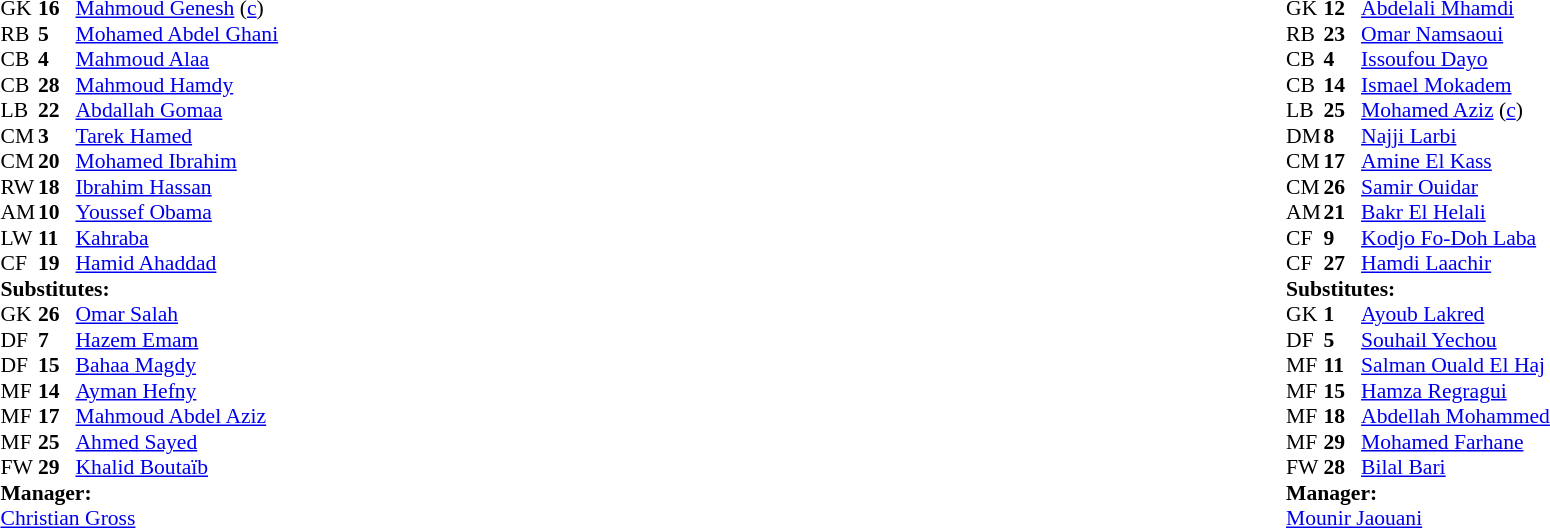<table width="100%">
<tr>
<td valign="top" width="40%"><br><table style="font-size:90%" cellspacing="0" cellpadding="0">
<tr>
<th width=25></th>
<th width=25></th>
</tr>
<tr>
<td>GK</td>
<td><strong>16</strong></td>
<td> <a href='#'>Mahmoud Genesh</a> (<a href='#'>c</a>)</td>
<td></td>
</tr>
<tr>
<td>RB</td>
<td><strong>5</strong></td>
<td> <a href='#'>Mohamed Abdel Ghani</a></td>
</tr>
<tr>
<td>CB</td>
<td><strong>4</strong></td>
<td> <a href='#'>Mahmoud Alaa</a></td>
</tr>
<tr>
<td>CB</td>
<td><strong>28</strong></td>
<td> <a href='#'>Mahmoud Hamdy</a></td>
</tr>
<tr>
<td>LB</td>
<td><strong>22</strong></td>
<td> <a href='#'>Abdallah Gomaa</a></td>
</tr>
<tr>
<td>CM</td>
<td><strong>3</strong></td>
<td> <a href='#'>Tarek Hamed</a></td>
</tr>
<tr>
<td>CM</td>
<td><strong>20</strong></td>
<td> <a href='#'>Mohamed Ibrahim</a></td>
<td></td>
<td></td>
</tr>
<tr>
<td>RW</td>
<td><strong>18</strong></td>
<td> <a href='#'>Ibrahim Hassan</a></td>
<td></td>
<td></td>
</tr>
<tr>
<td>AM</td>
<td><strong>10</strong></td>
<td> <a href='#'>Youssef Obama</a></td>
</tr>
<tr>
<td>LW</td>
<td><strong>11</strong></td>
<td> <a href='#'>Kahraba</a></td>
</tr>
<tr>
<td>CF</td>
<td><strong>19</strong></td>
<td> <a href='#'>Hamid Ahaddad</a></td>
<td></td>
<td></td>
</tr>
<tr>
<td colspan=3><strong>Substitutes:</strong></td>
</tr>
<tr>
<td>GK</td>
<td><strong>26</strong></td>
<td> <a href='#'>Omar Salah</a></td>
</tr>
<tr>
<td>DF</td>
<td><strong>7</strong></td>
<td> <a href='#'>Hazem Emam</a></td>
<td></td>
</tr>
<tr>
<td>DF</td>
<td><strong>15</strong></td>
<td> <a href='#'>Bahaa Magdy</a></td>
</tr>
<tr>
<td>MF</td>
<td><strong>14</strong></td>
<td> <a href='#'>Ayman Hefny</a></td>
</tr>
<tr>
<td>MF</td>
<td><strong>17</strong></td>
<td> <a href='#'>Mahmoud Abdel Aziz</a></td>
<td></td>
<td></td>
</tr>
<tr>
<td>MF</td>
<td><strong>25</strong></td>
<td> <a href='#'>Ahmed Sayed</a></td>
<td></td>
<td></td>
</tr>
<tr>
<td>FW</td>
<td><strong>29</strong></td>
<td> <a href='#'>Khalid Boutaïb</a></td>
<td></td>
<td></td>
</tr>
<tr>
<td colspan=3><strong>Manager:</strong></td>
</tr>
<tr>
<td colspan=3> <a href='#'>Christian Gross</a></td>
</tr>
</table>
</td>
<td valign="top"></td>
<td valign="top" width="50%"><br><table style="font-size:90%; margin:auto" cellspacing="0" cellpadding="0">
<tr>
<th width=25></th>
<th width=25></th>
</tr>
<tr>
<td>GK</td>
<td><strong>12</strong></td>
<td> <a href='#'>Abdelali Mhamdi</a></td>
</tr>
<tr>
<td>RB</td>
<td><strong>23</strong></td>
<td> <a href='#'>Omar Namsaoui</a></td>
<td></td>
</tr>
<tr>
<td>CB</td>
<td><strong>4</strong></td>
<td> <a href='#'>Issoufou Dayo</a></td>
</tr>
<tr>
<td>CB</td>
<td><strong>14</strong></td>
<td> <a href='#'>Ismael Mokadem</a></td>
</tr>
<tr>
<td>LB</td>
<td><strong>25</strong></td>
<td> <a href='#'>Mohamed Aziz</a> (<a href='#'>c</a>)</td>
</tr>
<tr>
<td>DM</td>
<td><strong>8</strong></td>
<td> <a href='#'>Najji Larbi</a></td>
</tr>
<tr>
<td>CM</td>
<td><strong>17</strong></td>
<td> <a href='#'>Amine El Kass</a></td>
<td></td>
<td></td>
</tr>
<tr>
<td>CM</td>
<td><strong>26</strong></td>
<td> <a href='#'>Samir Ouidar</a></td>
<td></td>
<td></td>
</tr>
<tr>
<td>AM</td>
<td><strong>21</strong></td>
<td> <a href='#'>Bakr El Helali</a></td>
<td></td>
<td></td>
</tr>
<tr>
<td>CF</td>
<td><strong>9</strong></td>
<td> <a href='#'>Kodjo Fo-Doh Laba</a></td>
</tr>
<tr>
<td>CF</td>
<td><strong>27</strong></td>
<td> <a href='#'>Hamdi Laachir</a></td>
</tr>
<tr>
<td colspan=3><strong>Substitutes:</strong></td>
</tr>
<tr>
<td>GK</td>
<td><strong>1</strong></td>
<td> <a href='#'>Ayoub Lakred</a></td>
</tr>
<tr>
<td>DF</td>
<td><strong>5</strong></td>
<td> <a href='#'>Souhail Yechou</a></td>
</tr>
<tr>
<td>MF</td>
<td><strong>11</strong></td>
<td> <a href='#'>Salman Ouald El Haj</a></td>
<td></td>
<td></td>
</tr>
<tr>
<td>MF</td>
<td><strong>15</strong></td>
<td> <a href='#'>Hamza Regragui</a></td>
<td></td>
<td></td>
</tr>
<tr>
<td>MF</td>
<td><strong>18</strong></td>
<td> <a href='#'>Abdellah Mohammed</a></td>
</tr>
<tr>
<td>MF</td>
<td><strong>29</strong></td>
<td> <a href='#'>Mohamed Farhane</a></td>
<td></td>
<td></td>
</tr>
<tr>
<td>FW</td>
<td><strong>28</strong></td>
<td> <a href='#'>Bilal Bari</a></td>
</tr>
<tr>
<td colspan=3><strong>Manager:</strong></td>
</tr>
<tr>
<td colspan=3> <a href='#'>Mounir Jaouani</a></td>
</tr>
</table>
</td>
</tr>
</table>
